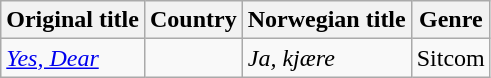<table class="wikitable sortable">
<tr>
<th>Original title</th>
<th>Country</th>
<th>Norwegian title</th>
<th>Genre</th>
</tr>
<tr>
<td><em><a href='#'>Yes, Dear</a></em></td>
<td></td>
<td><em>Ja, kjære</em></td>
<td>Sitcom</td>
</tr>
</table>
